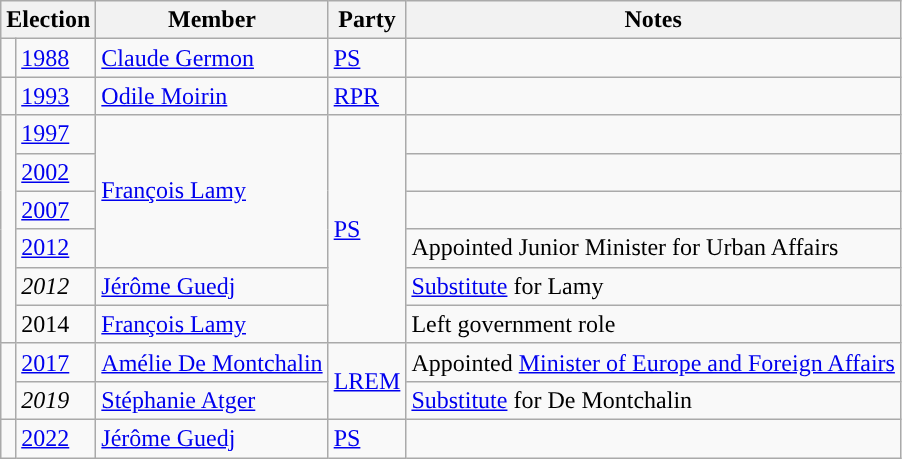<table class="wikitable">
<tr>
<th colspan="2">Election</th>
<th>Member</th>
<th>Party</th>
<th>Notes</th>
</tr>
<tr>
<td style="color:inherit;background-color: "></td>
<td><a href='#'>1988</a></td>
<td><a href='#'>Claude Germon</a></td>
<td><a href='#'>PS</a></td>
<td></td>
</tr>
<tr>
<td style="color:inherit;background-color: "></td>
<td><a href='#'>1993</a></td>
<td><a href='#'>Odile Moirin</a></td>
<td><a href='#'>RPR</a></td>
<td></td>
</tr>
<tr>
<td rowspan="6" style="color:inherit;background-color: "></td>
<td><a href='#'>1997</a></td>
<td rowspan="4"><a href='#'>François Lamy</a></td>
<td rowspan="6"><a href='#'>PS</a></td>
<td></td>
</tr>
<tr>
<td><a href='#'>2002</a></td>
<td></td>
</tr>
<tr>
<td><a href='#'>2007</a></td>
<td></td>
</tr>
<tr>
<td><a href='#'>2012</a></td>
<td>Appointed Junior Minister for Urban Affairs</td>
</tr>
<tr>
<td><em>2012</em></td>
<td><a href='#'>Jérôme Guedj</a></td>
<td><a href='#'>Substitute</a> for Lamy</td>
</tr>
<tr>
<td>2014</td>
<td><a href='#'>François Lamy</a></td>
<td>Left government role</td>
</tr>
<tr>
<td rowspan="2" style="color:inherit;background-color: "></td>
<td><a href='#'>2017</a></td>
<td><a href='#'>Amélie De Montchalin</a></td>
<td rowspan="2"><a href='#'>LREM</a></td>
<td>Appointed <a href='#'>Minister of Europe and Foreign Affairs</a></td>
</tr>
<tr>
<td><em>2019</em></td>
<td><a href='#'>Stéphanie Atger</a></td>
<td><a href='#'>Substitute</a> for De Montchalin</td>
</tr>
<tr>
<td style="color:inherit;background-color: "></td>
<td><a href='#'>2022</a></td>
<td><a href='#'>Jérôme Guedj</a></td>
<td><a href='#'>PS</a></td>
<td></td>
</tr>
</table>
